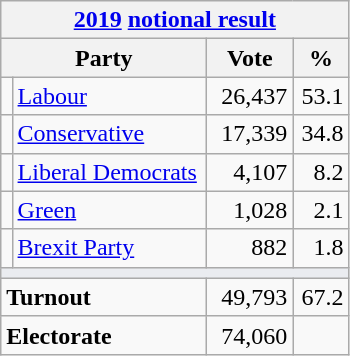<table class="wikitable">
<tr>
<th colspan="4"><a href='#'>2019</a> <a href='#'>notional result</a></th>
</tr>
<tr>
<th bgcolor="#DDDDFF" width="130px" colspan="2">Party</th>
<th bgcolor="#DDDDFF" width="50px">Vote</th>
<th bgcolor="#DDDDFF" width="30px">%</th>
</tr>
<tr>
<td></td>
<td><a href='#'>Labour</a></td>
<td align=right>26,437</td>
<td align=right>53.1</td>
</tr>
<tr>
<td></td>
<td><a href='#'>Conservative</a></td>
<td align=right>17,339</td>
<td align=right>34.8</td>
</tr>
<tr>
<td></td>
<td><a href='#'>Liberal Democrats</a></td>
<td align=right>4,107</td>
<td align=right>8.2</td>
</tr>
<tr>
<td></td>
<td><a href='#'>Green</a></td>
<td align=right>1,028</td>
<td align=right>2.1</td>
</tr>
<tr>
<td></td>
<td><a href='#'>Brexit Party</a></td>
<td align=right>882</td>
<td align=right>1.8</td>
</tr>
<tr>
<td colspan="4" bgcolor="#EAECF0"></td>
</tr>
<tr>
<td colspan="2"><strong>Turnout</strong></td>
<td align=right>49,793</td>
<td align=right>67.2</td>
</tr>
<tr>
<td colspan="2"><strong>Electorate</strong></td>
<td align=right>74,060</td>
</tr>
</table>
